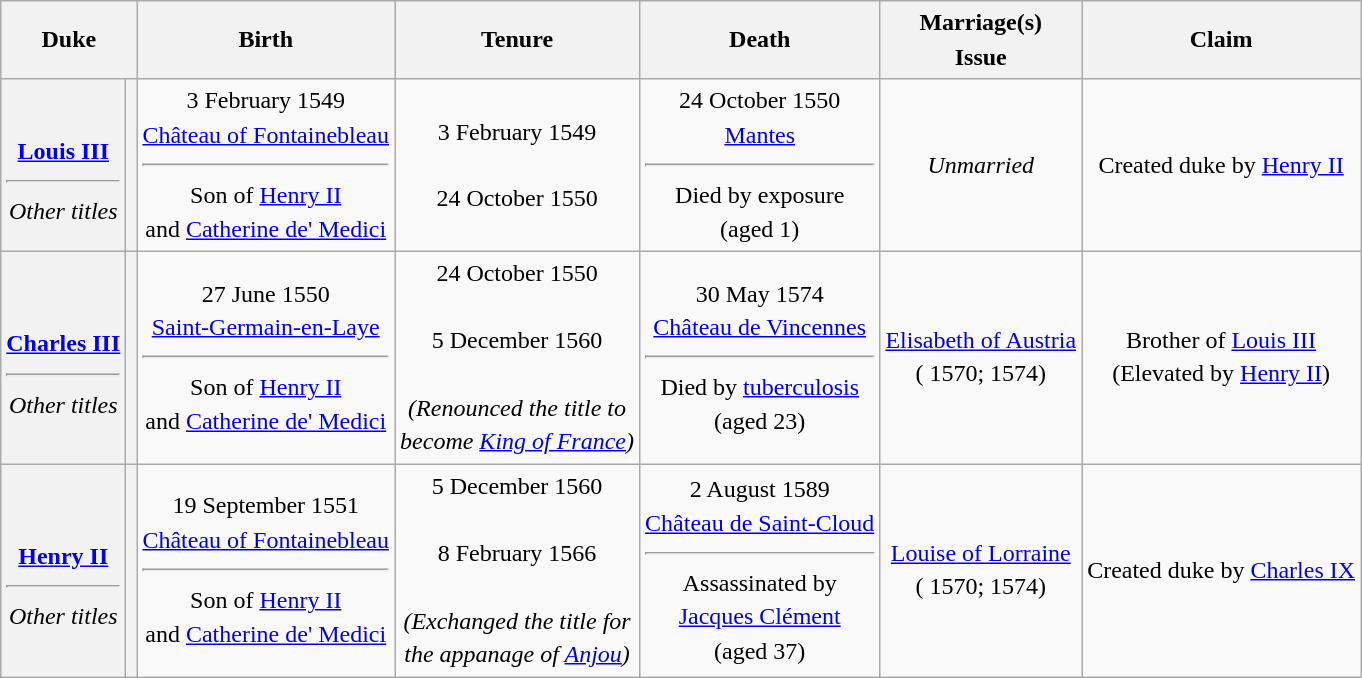<table class="wikitable" style="line-height:1.4em; text-align:center">
<tr>
<th colspan=2>Duke</th>
<th>Birth</th>
<th>Tenure</th>
<th>Death</th>
<th>Marriage(s)<br>Issue</th>
<th>Claim</th>
</tr>
<tr>
<th style="font-weight:normal"><br><strong><a href='#'>Louis III</a></strong><hr><em>Other titles</em><br></th>
<th style="font-weight:normal"></th>
<td>3 February 1549<br><a href='#'>Château of Fontainebleau</a><hr>Son of <a href='#'>Henry II</a><br>and <a href='#'>Catherine de' Medici</a></td>
<td>3 February 1549<br><br>24 October 1550</td>
<td>24 October 1550<br><a href='#'>Mantes</a><hr>Died by exposure<br>(aged 1)</td>
<td><em>Unmarried</em></td>
<td>Created duke by <a href='#'>Henry II</a></td>
</tr>
<tr>
<th style="font-weight:normal"><br><strong><a href='#'>Charles III</a></strong><hr><em>Other titles</em><br></th>
<th style="font-weight:normal"></th>
<td>27 June 1550<br><a href='#'>Saint-Germain-en-Laye</a><hr>Son of <a href='#'>Henry II</a><br>and <a href='#'>Catherine de' Medici</a></td>
<td>24 October 1550<br><br>5 December 1560<br><br><em>(Renounced the title to<br>become <a href='#'>King of France</a>)</em></td>
<td>30 May 1574<br><a href='#'>Château de Vincennes</a><hr>Died by <a href='#'>tuberculosis</a><br>(aged 23)</td>
<td><a href='#'>Elisabeth of Austria</a><br>( 1570;  1574)<br></td>
<td>Brother of <a href='#'>Louis III</a><br>(Elevated by <a href='#'>Henry II</a>)</td>
</tr>
<tr>
<th style="font-weight:normal"><br><strong><a href='#'>Henry II</a></strong><hr><em>Other titles</em><br></th>
<th style="font-weight:normal"></th>
<td>19 September 1551<br><a href='#'>Château of Fontainebleau</a><hr>Son of <a href='#'>Henry II</a><br>and <a href='#'>Catherine de' Medici</a></td>
<td>5 December 1560<br><br>8 February 1566<br><br><em>(Exchanged the title for<br>the appanage of <a href='#'>Anjou</a>)</em></td>
<td>2 August 1589<br><a href='#'>Château de Saint-Cloud</a><hr>Assassinated by<br><a href='#'>Jacques Clément</a><br>(aged 37)</td>
<td><a href='#'>Louise of Lorraine</a><br>( 1570;  1574)<br></td>
<td>Created duke by <a href='#'>Charles IX</a></td>
</tr>
</table>
